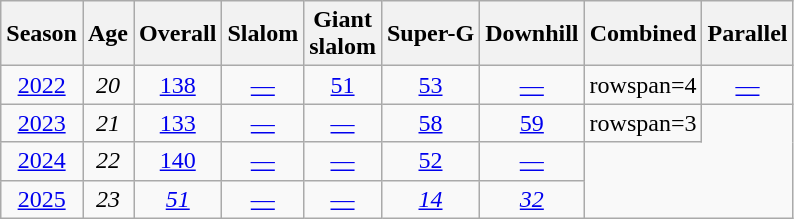<table class=wikitable style="text-align:center">
<tr>
<th>Season</th>
<th>Age</th>
<th>Overall</th>
<th>Slalom</th>
<th>Giant<br>slalom</th>
<th>Super-G</th>
<th>Downhill</th>
<th>Combined</th>
<th>Parallel</th>
</tr>
<tr>
<td><a href='#'>2022</a></td>
<td><em>20</em></td>
<td><a href='#'>138</a></td>
<td><a href='#'>—</a></td>
<td><a href='#'>51</a></td>
<td><a href='#'>53</a></td>
<td><a href='#'>—</a></td>
<td>rowspan=4</td>
<td><a href='#'>—</a></td>
</tr>
<tr>
<td><a href='#'>2023</a></td>
<td><em>21</em></td>
<td><a href='#'>133</a></td>
<td><a href='#'>—</a></td>
<td><a href='#'>—</a></td>
<td><a href='#'>58</a></td>
<td><a href='#'>59</a></td>
<td>rowspan=3 </td>
</tr>
<tr>
<td><a href='#'>2024</a></td>
<td><em>22</em></td>
<td><a href='#'>140</a></td>
<td><a href='#'>—</a></td>
<td><a href='#'>—</a></td>
<td><a href='#'>52</a></td>
<td><a href='#'>—</a></td>
</tr>
<tr>
<td><a href='#'>2025</a></td>
<td><em>23</em></td>
<td><a href='#'><em>51</em></a></td>
<td><a href='#'>—</a></td>
<td><a href='#'>—</a></td>
<td><a href='#'><em>14</em></a></td>
<td><a href='#'><em>32</em></a></td>
</tr>
</table>
